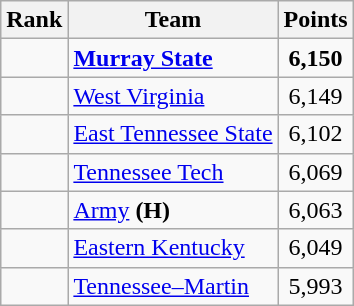<table class="wikitable sortable" style="text-align:center">
<tr>
<th>Rank</th>
<th>Team</th>
<th>Points</th>
</tr>
<tr>
<td></td>
<td align=left><strong> <a href='#'>Murray State</a> </strong></td>
<td><strong>6,150</strong></td>
</tr>
<tr>
<td></td>
<td align=left><a href='#'>West Virginia</a></td>
<td>6,149</td>
</tr>
<tr>
<td></td>
<td align=left><a href='#'>East Tennessee State</a></td>
<td>6,102</td>
</tr>
<tr>
<td></td>
<td align=left><a href='#'>Tennessee Tech</a></td>
<td>6,069</td>
</tr>
<tr>
<td></td>
<td align=left><a href='#'>Army</a> <strong>(H)</strong></td>
<td>6,063</td>
</tr>
<tr>
<td></td>
<td align=left><a href='#'>Eastern Kentucky</a></td>
<td>6,049</td>
</tr>
<tr>
<td></td>
<td align=left><a href='#'>Tennessee–Martin</a></td>
<td>5,993</td>
</tr>
</table>
